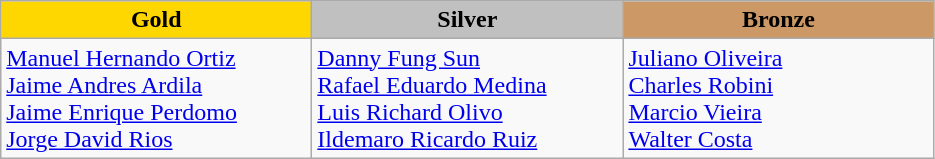<table class="wikitable" style="text-align:left">
<tr align="center">
<td width=200 bgcolor=gold><strong>Gold</strong></td>
<td width=200 bgcolor=silver><strong>Silver</strong></td>
<td width=200 bgcolor=CC9966><strong>Bronze</strong></td>
</tr>
<tr>
<td><a href='#'>Manuel Hernando Ortiz</a><br><a href='#'>Jaime Andres Ardila</a><br><a href='#'>Jaime Enrique Perdomo</a><br><a href='#'>Jorge David Rios</a><br><em></em></td>
<td><a href='#'>Danny Fung Sun</a><br><a href='#'>Rafael Eduardo Medina</a><br><a href='#'>Luis Richard Olivo</a><br><a href='#'>Ildemaro Ricardo Ruiz</a><br><em></em></td>
<td><a href='#'>Juliano Oliveira</a><br><a href='#'>Charles Robini</a><br><a href='#'>Marcio Vieira</a><br><a href='#'>Walter Costa</a><br><em></em></td>
</tr>
</table>
